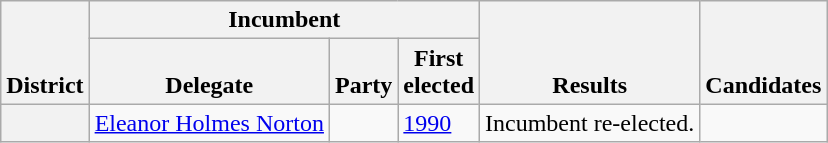<table class="wikitable">
<tr valign=bottom>
<th rowspan=2>District</th>
<th colspan=3>Incumbent</th>
<th rowspan=2>Results</th>
<th rowspan=2 class="unsortable">Candidates</th>
</tr>
<tr valign=bottom>
<th>Delegate</th>
<th>Party</th>
<th>First<br>elected</th>
</tr>
<tr>
<th></th>
<td><a href='#'>Eleanor Holmes Norton</a></td>
<td></td>
<td><a href='#'>1990</a></td>
<td>Incumbent re-elected.</td>
<td nowrap></td>
</tr>
</table>
